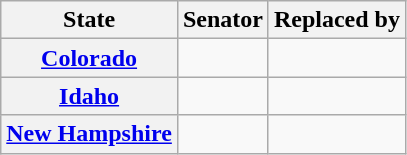<table class="wikitable sortable plainrowheaders">
<tr>
<th scope="col">State</th>
<th scope="col">Senator</th>
<th scope="col">Replaced by</th>
</tr>
<tr>
<th><a href='#'>Colorado</a></th>
<td></td>
<td></td>
</tr>
<tr>
<th><a href='#'>Idaho</a></th>
<td></td>
<td></td>
</tr>
<tr>
<th><a href='#'>New Hampshire</a></th>
<td></td>
<td></td>
</tr>
</table>
